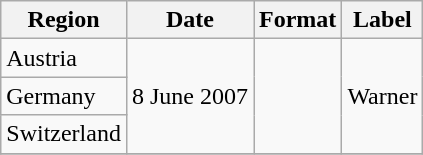<table class="wikitable">
<tr>
<th scope="col">Region</th>
<th scope="col">Date</th>
<th scope="col">Format</th>
<th scope="col">Label</th>
</tr>
<tr>
<td>Austria</td>
<td rowspan="3">8 June 2007</td>
<td rowspan="3"></td>
<td rowspan="3">Warner</td>
</tr>
<tr>
<td>Germany</td>
</tr>
<tr>
<td>Switzerland</td>
</tr>
<tr>
</tr>
</table>
